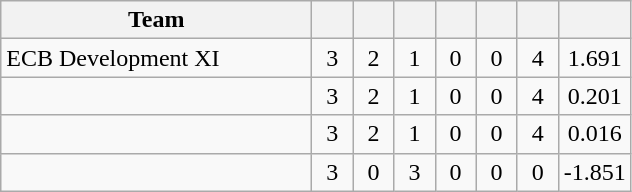<table class="wikitable" style="text-align:center">
<tr>
<th width=200>Team</th>
<th width=20></th>
<th width=20></th>
<th width=20></th>
<th width=20></th>
<th width=20></th>
<th width=20></th>
<th width=20></th>
</tr>
<tr>
<td align="left">ECB Development XI</td>
<td>3</td>
<td>2</td>
<td>1</td>
<td>0</td>
<td>0</td>
<td>4</td>
<td>1.691</td>
</tr>
<tr>
<td align="left"></td>
<td>3</td>
<td>2</td>
<td>1</td>
<td>0</td>
<td>0</td>
<td>4</td>
<td>0.201</td>
</tr>
<tr>
<td align="left"></td>
<td>3</td>
<td>2</td>
<td>1</td>
<td>0</td>
<td>0</td>
<td>4</td>
<td>0.016</td>
</tr>
<tr>
<td align="left"></td>
<td>3</td>
<td>0</td>
<td>3</td>
<td>0</td>
<td>0</td>
<td>0</td>
<td>-1.851</td>
</tr>
</table>
